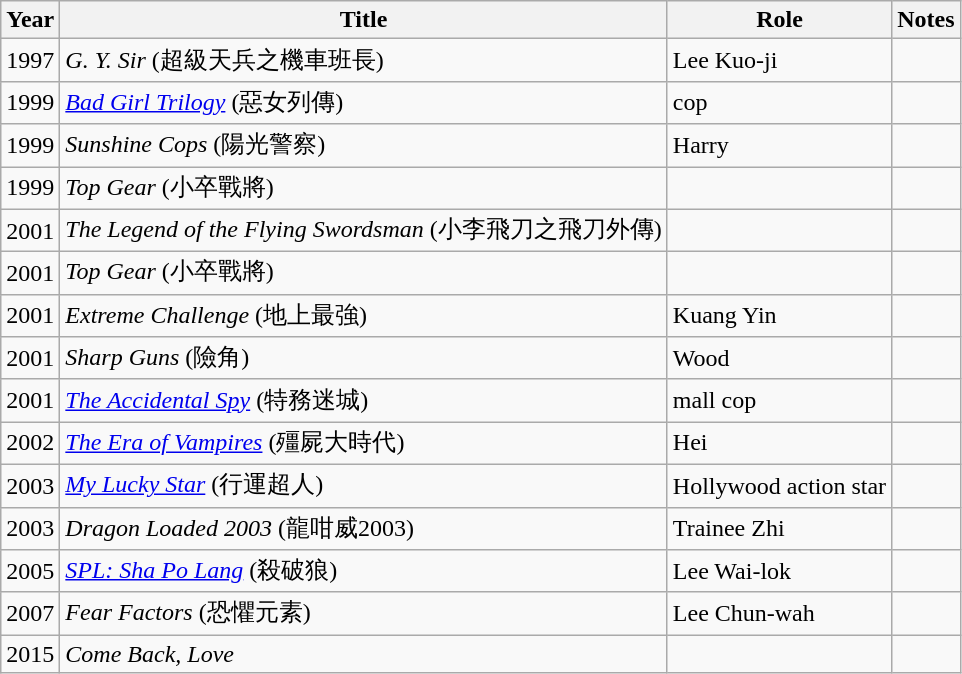<table class="wikitable sortable">
<tr>
<th>Year</th>
<th>Title</th>
<th>Role</th>
<th>Notes</th>
</tr>
<tr>
<td>1997</td>
<td><em>G. Y. Sir</em> (超級天兵之機車班長)</td>
<td>Lee Kuo-ji</td>
<td></td>
</tr>
<tr>
<td>1999</td>
<td><em><a href='#'>Bad Girl Trilogy</a></em> (惡女列傳)</td>
<td>cop</td>
<td></td>
</tr>
<tr>
<td>1999</td>
<td><em>Sunshine Cops</em> (陽光警察)</td>
<td>Harry</td>
<td></td>
</tr>
<tr>
<td>1999</td>
<td><em>Top Gear</em> (小卒戰將)</td>
<td></td>
<td></td>
</tr>
<tr>
<td>2001</td>
<td><em>The Legend of the Flying Swordsman</em> (小李飛刀之飛刀外傳)</td>
<td></td>
<td></td>
</tr>
<tr>
<td>2001</td>
<td><em>Top Gear</em> (小卒戰將)</td>
<td></td>
<td></td>
</tr>
<tr>
<td>2001</td>
<td><em>Extreme Challenge</em> (地上最強)</td>
<td>Kuang Yin</td>
<td></td>
</tr>
<tr>
<td>2001</td>
<td><em>Sharp Guns</em> (險角)</td>
<td>Wood</td>
<td></td>
</tr>
<tr>
<td>2001</td>
<td><em><a href='#'>The Accidental Spy</a></em> (特務迷城)</td>
<td>mall cop</td>
<td> </td>
</tr>
<tr>
<td>2002</td>
<td><em><a href='#'>The Era of Vampires</a></em> (殭屍大時代)</td>
<td>Hei</td>
<td></td>
</tr>
<tr>
<td>2003</td>
<td><em><a href='#'>My Lucky Star</a></em> (行運超人)</td>
<td>Hollywood action star</td>
<td></td>
</tr>
<tr>
<td>2003</td>
<td><em>Dragon Loaded 2003</em> (龍咁威2003)</td>
<td>Trainee Zhi</td>
<td></td>
</tr>
<tr>
<td>2005</td>
<td><em><a href='#'>SPL: Sha Po Lang</a></em> (殺破狼)</td>
<td>Lee Wai-lok</td>
<td></td>
</tr>
<tr>
<td>2007</td>
<td><em>Fear Factors</em> (恐懼元素)</td>
<td>Lee Chun-wah</td>
<td></td>
</tr>
<tr>
<td>2015</td>
<td><em>Come Back, Love</em></td>
<td></td>
<td></td>
</tr>
</table>
